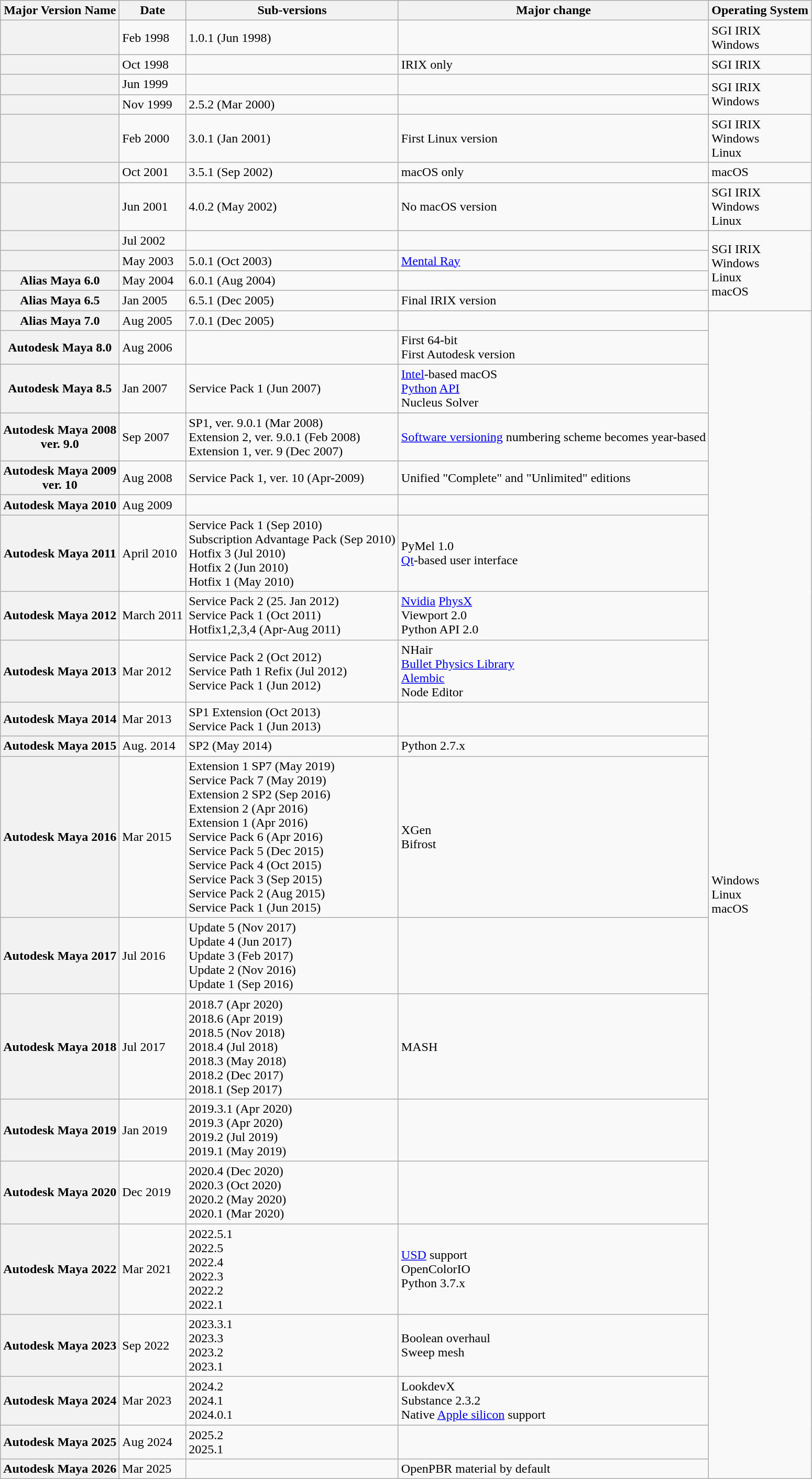<table class="wikitable sortable mw-collapsible mw-collapsed">
<tr>
<th scope="col">Major Version Name</th>
<th scope="col">Date</th>
<th scope="col">Sub-versions</th>
<th>Major change</th>
<th scope="col">Operating System</th>
</tr>
<tr>
<th scope="row"></th>
<td>Feb 1998</td>
<td>1.0.1 (Jun 1998)</td>
<td></td>
<td>SGI IRIX<br>Windows</td>
</tr>
<tr>
<th scope="row"></th>
<td>Oct 1998</td>
<td></td>
<td>IRIX only</td>
<td>SGI IRIX</td>
</tr>
<tr>
<th scope="row"></th>
<td>Jun 1999</td>
<td></td>
<td></td>
<td rowspan="2">SGI IRIX<br>Windows</td>
</tr>
<tr>
<th scope="row"></th>
<td>Nov 1999</td>
<td>2.5.2 (Mar 2000)</td>
<td></td>
</tr>
<tr>
<th scope="row"></th>
<td>Feb 2000</td>
<td>3.0.1 (Jan 2001)</td>
<td>First Linux version</td>
<td>SGI IRIX<br>Windows<br>Linux</td>
</tr>
<tr>
<th scope="row"></th>
<td>Oct 2001</td>
<td>3.5.1 (Sep 2002)</td>
<td>macOS only</td>
<td>macOS</td>
</tr>
<tr>
<th scope="row"></th>
<td>Jun 2001</td>
<td>4.0.2 (May 2002)</td>
<td>No macOS version</td>
<td>SGI IRIX<br>Windows<br>Linux</td>
</tr>
<tr>
<th scope="row"></th>
<td>Jul 2002</td>
<td></td>
<td></td>
<td rowspan="4">SGI IRIX<br>Windows<br>Linux<br>macOS</td>
</tr>
<tr>
<th scope="row"></th>
<td>May 2003</td>
<td>5.0.1 (Oct 2003)</td>
<td><a href='#'>Mental Ray</a></td>
</tr>
<tr>
<th scope="row">Alias Maya 6.0</th>
<td>May 2004</td>
<td>6.0.1 (Aug 2004)</td>
<td></td>
</tr>
<tr>
<th scope="row">Alias Maya 6.5</th>
<td>Jan 2005</td>
<td>6.5.1 (Dec 2005)</td>
<td>Final IRIX version</td>
</tr>
<tr>
<th scope="row">Alias Maya 7.0</th>
<td>Aug 2005</td>
<td>7.0.1 (Dec 2005)</td>
<td></td>
<td rowspan="21">Windows<br>Linux<br>macOS</td>
</tr>
<tr>
<th scope="row">Autodesk Maya 8.0</th>
<td>Aug 2006</td>
<td></td>
<td>First 64-bit<br>First Autodesk version</td>
</tr>
<tr>
<th scope="row">Autodesk Maya 8.5</th>
<td>Jan 2007</td>
<td>Service Pack 1 (Jun 2007)</td>
<td><a href='#'>Intel</a>-based macOS<br><a href='#'>Python</a> <a href='#'>API</a><br>Nucleus Solver</td>
</tr>
<tr>
<th scope="row">Autodesk Maya 2008<br>ver. 9.0</th>
<td>Sep 2007</td>
<td>SP1, ver. 9.0.1 (Mar 2008)<br>Extension 2, ver. 9.0.1 (Feb 2008)<br>Extension 1, ver. 9 (Dec 2007)</td>
<td><a href='#'>Software versioning</a> numbering scheme becomes year-based</td>
</tr>
<tr>
<th scope="row">Autodesk Maya 2009<br>ver. 10</th>
<td>Aug 2008</td>
<td>Service Pack 1, ver. 10 (Apr-2009)</td>
<td>Unified "Complete" and "Unlimited" editions</td>
</tr>
<tr>
<th scope="row">Autodesk Maya 2010</th>
<td>Aug 2009</td>
<td></td>
<td></td>
</tr>
<tr>
<th scope="row">Autodesk Maya 2011</th>
<td>April 2010</td>
<td>Service Pack 1 (Sep 2010)<br>Subscription Advantage Pack (Sep 2010)<br>Hotfix 3 (Jul 2010)<br>Hotfix 2 (Jun 2010)<br>Hotfix 1 (May 2010)</td>
<td>PyMel 1.0<br><a href='#'>Qt</a>-based user interface</td>
</tr>
<tr>
<th scope="row">Autodesk Maya 2012</th>
<td>March 2011</td>
<td>Service Pack 2 (25. Jan 2012)<br>Service Pack 1 (Oct 2011)<br>Hotfix1,2,3,4 (Apr-Aug 2011)</td>
<td><a href='#'>Nvidia</a> <a href='#'>PhysX</a><br>Viewport 2.0<br>Python API 2.0</td>
</tr>
<tr>
<th scope="row">Autodesk Maya 2013</th>
<td>Mar 2012</td>
<td>Service Pack 2 (Oct 2012)<br>Service Path 1 Refix (Jul 2012)<br>Service Pack 1 (Jun 2012)</td>
<td>NHair<br><a href='#'>Bullet Physics Library</a><br><a href='#'>Alembic</a><br>Node Editor</td>
</tr>
<tr>
<th scope="row">Autodesk Maya 2014</th>
<td>Mar 2013</td>
<td>SP1 Extension (Oct 2013)<br>Service Pack 1 (Jun 2013)</td>
<td></td>
</tr>
<tr>
<th scope="row">Autodesk Maya 2015</th>
<td>Aug. 2014</td>
<td>SP2 (May 2014)</td>
<td>Python 2.7.x</td>
</tr>
<tr>
<th scope="row">Autodesk Maya 2016</th>
<td>Mar 2015</td>
<td>Extension 1 SP7 (May 2019)<br>Service Pack 7 (May 2019)<br>Extension 2 SP2 (Sep 2016)<br>Extension 2 (Apr 2016)<br>Extension 1 (Apr 2016)<br>Service Pack 6 (Apr 2016)<br>Service Pack 5 (Dec 2015)<br>Service Pack 4 (Oct 2015)<br>Service Pack 3 (Sep 2015)<br>Service Pack 2 (Aug 2015)<br>Service Pack 1 (Jun 2015)</td>
<td>XGen<br>Bifrost</td>
</tr>
<tr>
<th scope="row">Autodesk Maya 2017</th>
<td>Jul 2016</td>
<td>Update 5 (Nov 2017)<br>Update 4 (Jun 2017)<br>Update 3 (Feb 2017)<br>Update 2 (Nov 2016)<br>Update 1 (Sep 2016)</td>
<td></td>
</tr>
<tr>
<th scope="row">Autodesk Maya 2018</th>
<td>Jul 2017</td>
<td>2018.7 (Apr 2020)<br>2018.6 (Apr 2019)<br>2018.5 (Nov 2018)<br>2018.4 (Jul 2018)<br>2018.3 (May 2018)<br>2018.2 (Dec 2017)<br>2018.1 (Sep 2017)</td>
<td>MASH</td>
</tr>
<tr>
<th>Autodesk Maya 2019</th>
<td>Jan 2019</td>
<td>2019.3.1 (Apr 2020)<br>2019.3 (Apr 2020)<br>2019.2 (Jul 2019)<br>2019.1 (May 2019)</td>
<td></td>
</tr>
<tr>
<th>Autodesk Maya 2020</th>
<td>Dec 2019</td>
<td>2020.4 (Dec 2020)<br>2020.3 (Oct 2020)<br>2020.2 (May 2020)<br>2020.1 (Mar 2020)</td>
<td></td>
</tr>
<tr>
<th>Autodesk Maya 2022</th>
<td>Mar 2021</td>
<td>2022.5.1<br>2022.5<br>2022.4<br>2022.3<br>2022.2<br>2022.1</td>
<td><a href='#'>USD</a> support<br>OpenColorIO<br>Python 3.7.x</td>
</tr>
<tr>
<th>Autodesk Maya 2023</th>
<td>Sep 2022</td>
<td>2023.3.1<br>2023.3<br>2023.2<br>2023.1<br></td>
<td>Boolean overhaul<br>Sweep mesh</td>
</tr>
<tr>
<th>Autodesk Maya 2024</th>
<td>Mar 2023</td>
<td>2024.2<br>2024.1<br>2024.0.1</td>
<td>LookdevX<br>Substance 2.3.2<br>Native <a href='#'>Apple silicon</a> support</td>
</tr>
<tr>
<th>Autodesk Maya 2025</th>
<td>Aug 2024</td>
<td>2025.2<br>2025.1</td>
</tr>
<tr>
<th>Autodesk Maya 2026</th>
<td>Mar 2025</td>
<td></td>
<td>OpenPBR material by default</td>
</tr>
</table>
